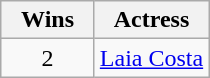<table class="wikitable" rowspan=2 style="text-align: center;">
<tr>
<th scope="col" width="55">Wins</th>
<th scope="col" align="center">Actress</th>
</tr>
<tr>
<td rowspan=1 style="text-align:center;">2</td>
<td><a href='#'>Laia Costa</a></td>
</tr>
</table>
